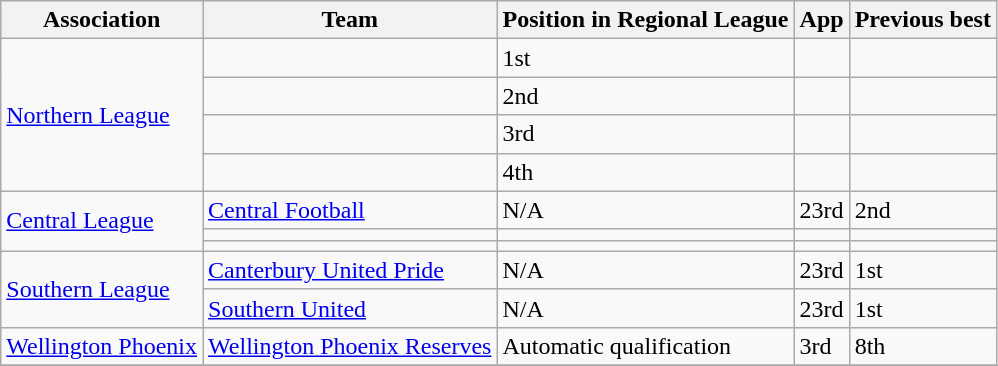<table class="wikitable">
<tr>
<th>Association</th>
<th>Team</th>
<th>Position in Regional League</th>
<th>App </th>
<th>Previous best </th>
</tr>
<tr>
<td rowspan=4><a href='#'>Northern League</a> </td>
<td></td>
<td>1st</td>
<td></td>
<td></td>
</tr>
<tr>
<td></td>
<td>2nd</td>
<td></td>
<td></td>
</tr>
<tr>
<td></td>
<td>3rd</td>
<td></td>
<td></td>
</tr>
<tr>
<td></td>
<td>4th</td>
<td></td>
<td></td>
</tr>
<tr>
<td rowspan=3><a href='#'>Central League</a> </td>
<td><a href='#'>Central Football</a></td>
<td>N/A</td>
<td>23rd </td>
<td>2nd </td>
</tr>
<tr>
<td></td>
<td></td>
<td></td>
<td></td>
</tr>
<tr>
<td></td>
<td></td>
<td></td>
<td></td>
</tr>
<tr>
<td rowspan=2><a href='#'>Southern League</a> </td>
<td><a href='#'>Canterbury United Pride</a></td>
<td>N/A</td>
<td>23rd </td>
<td>1st </td>
</tr>
<tr>
<td><a href='#'>Southern United</a></td>
<td>N/A</td>
<td>23rd </td>
<td>1st </td>
</tr>
<tr>
<td><a href='#'>Wellington Phoenix</a> </td>
<td><a href='#'>Wellington Phoenix Reserves</a></td>
<td>Automatic qualification</td>
<td>3rd </td>
<td>8th </td>
</tr>
<tr>
</tr>
</table>
